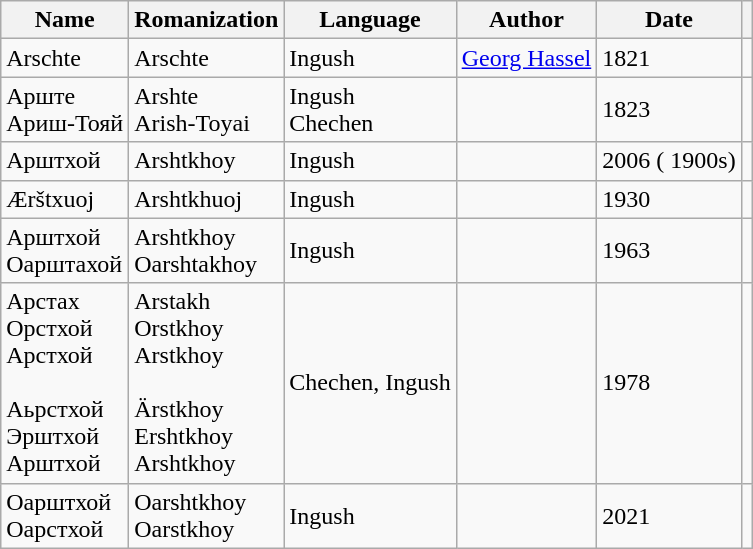<table class="wikitable">
<tr>
<th>Name</th>
<th>Romanization</th>
<th>Language</th>
<th>Author</th>
<th>Date</th>
<th></th>
</tr>
<tr>
<td>Arschte</td>
<td>Arschte</td>
<td>Ingush</td>
<td><a href='#'>Georg Hassel</a></td>
<td>1821</td>
<td></td>
</tr>
<tr>
<td>Арште<br>Ариш-Тояй</td>
<td>Arshte<br>Arish-Toyai</td>
<td>Ingush<br>Chechen</td>
<td></td>
<td>1823</td>
<td></td>
</tr>
<tr>
<td>Арштхой</td>
<td>Arshtkhoy</td>
<td>Ingush</td>
<td></td>
<td>2006 ( 1900s)</td>
<td></td>
</tr>
<tr>
<td>Ærštxuoj</td>
<td>Arshtkhuoj</td>
<td>Ingush</td>
<td></td>
<td>1930</td>
<td></td>
</tr>
<tr>
<td>Арштхой<br>Оарштахой</td>
<td>Arshtkhoy<br>Oarshtakhoy</td>
<td>Ingush</td>
<td></td>
<td>1963</td>
<td></td>
</tr>
<tr>
<td>Арстах<br>Орстхой<br>Арстхой<br><br>Аьрстхой<br>Эрштхой<br>Арштхой</td>
<td>Arstakh<br>Orstkhoy<br>Arstkhoy<br><br>Ärstkhoy<br>Ershtkhoy<br>Arshtkhoy</td>
<td>Chechen, Ingush</td>
<td></td>
<td>1978</td>
<td></td>
</tr>
<tr>
<td>Оарштхой<br>Оарстхой</td>
<td>Oarshtkhoy<br>Oarstkhoy</td>
<td>Ingush</td>
<td></td>
<td>2021</td>
<td></td>
</tr>
</table>
